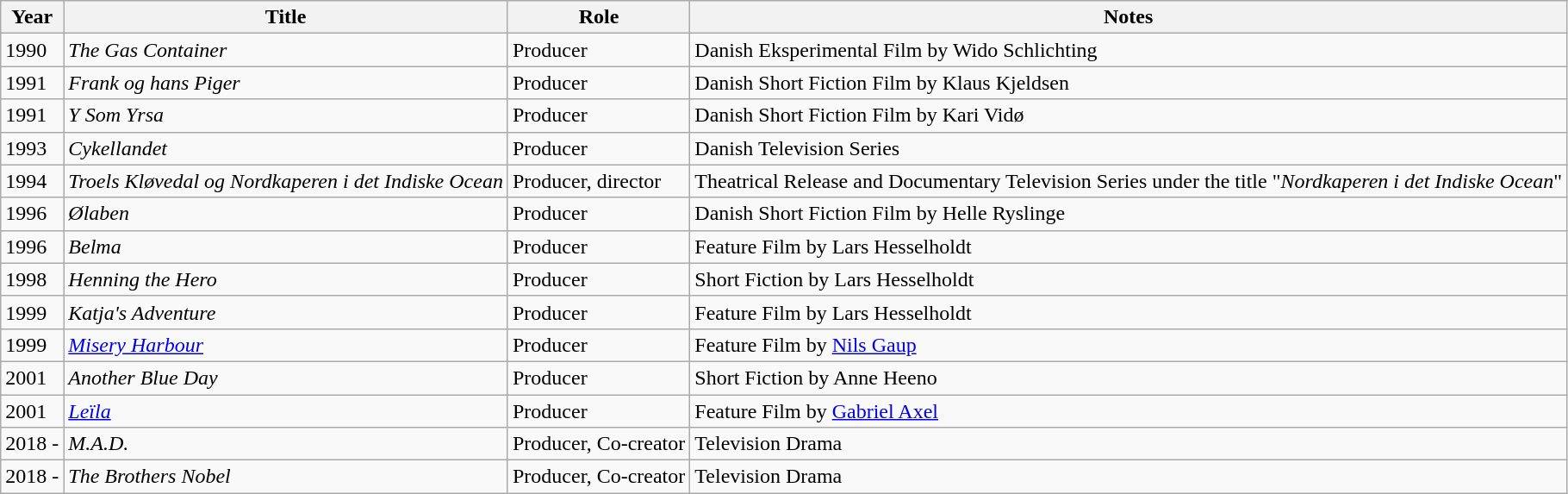<table class="wikitable">
<tr>
<th>Year</th>
<th>Title</th>
<th>Role</th>
<th>Notes</th>
</tr>
<tr>
<td>1990</td>
<td><em>The Gas Container</em></td>
<td>Producer</td>
<td>Danish Eksperimental Film by Wido Schlichting</td>
</tr>
<tr>
<td>1991</td>
<td><em>Frank og hans Piger</em></td>
<td>Producer</td>
<td>Danish Short Fiction Film by Klaus Kjeldsen</td>
</tr>
<tr>
<td>1991</td>
<td><em>Y Som Yrsa</em></td>
<td>Producer</td>
<td>Danish Short Fiction Film by Kari Vidø</td>
</tr>
<tr>
<td>1993</td>
<td><em>Cykellandet</em></td>
<td>Producer</td>
<td>Danish Television Series</td>
</tr>
<tr>
<td>1994</td>
<td><em>Troels Kløvedal og Nordkaperen i det Indiske Ocean</em></td>
<td>Producer, director</td>
<td>Theatrical Release and Documentary Television Series under the title "<em>Nordkaperen i det Indiske Ocean</em>"</td>
</tr>
<tr>
<td>1996</td>
<td><em>Ølaben</em></td>
<td>Producer</td>
<td>Danish Short Fiction Film by Helle Ryslinge</td>
</tr>
<tr>
<td>1996</td>
<td><em>Belma</em></td>
<td>Producer</td>
<td>Feature Film by Lars Hesselholdt</td>
</tr>
<tr>
<td>1998</td>
<td><em>Henning the Hero</em></td>
<td>Producer</td>
<td>Short Fiction by Lars Hesselholdt</td>
</tr>
<tr>
<td>1999</td>
<td><em>Katja's Adventure</em></td>
<td>Producer</td>
<td>Feature Film by Lars Hesselholdt</td>
</tr>
<tr>
<td>1999</td>
<td><em><a href='#'>Misery Harbour</a></em></td>
<td>Producer</td>
<td>Feature Film by <a href='#'>Nils Gaup</a></td>
</tr>
<tr>
<td>2001</td>
<td><em>Another Blue Day</em></td>
<td>Producer</td>
<td>Short Fiction by Anne Heeno</td>
</tr>
<tr>
<td>2001</td>
<td><em><a href='#'>Leïla</a></em></td>
<td>Producer</td>
<td>Feature Film by <a href='#'>Gabriel Axel</a></td>
</tr>
<tr>
<td>2018 -</td>
<td><em>M.A.D.</em></td>
<td>Producer, Co-creator</td>
<td>Television Drama</td>
</tr>
<tr>
<td>2018 -</td>
<td><em>The Brothers Nobel</em></td>
<td>Producer, Co-creator</td>
<td>Television Drama</td>
</tr>
</table>
